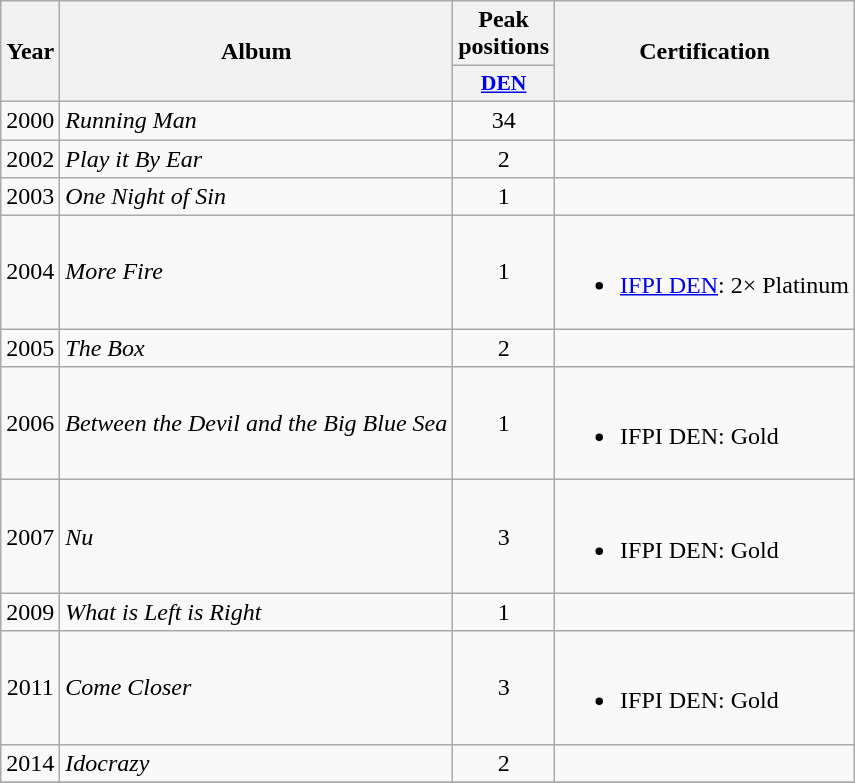<table class="wikitable">
<tr>
<th align="center" rowspan="2" width="10">Year</th>
<th align="center" rowspan="2">Album</th>
<th align="center" colspan="1" width="20">Peak positions</th>
<th align="center" rowspan="2">Certification</th>
</tr>
<tr>
<th scope="col" style="width:3em;font-size:90%;"><a href='#'>DEN</a><br></th>
</tr>
<tr>
<td style="text-align:center;">2000</td>
<td><em>Running Man</em></td>
<td style="text-align:center;">34</td>
<td style="text-align:center;"></td>
</tr>
<tr>
<td style="text-align:center;">2002</td>
<td><em>Play it By Ear</em></td>
<td style="text-align:center;">2</td>
<td style="text-align:center;"></td>
</tr>
<tr>
<td style="text-align:center;">2003</td>
<td><em>One Night of Sin</em></td>
<td style="text-align:center;">1</td>
<td style="text-align:center;"></td>
</tr>
<tr>
<td style="text-align:center;">2004</td>
<td><em>More Fire</em></td>
<td style="text-align:center;">1</td>
<td><br><ul><li><a href='#'>IFPI DEN</a>: 2× Platinum</li></ul></td>
</tr>
<tr>
<td style="text-align:center;">2005</td>
<td><em>The Box</em></td>
<td style="text-align:center;">2</td>
<td style="text-align:center;"></td>
</tr>
<tr>
<td style="text-align:center;">2006</td>
<td><em>Between the Devil and the Big Blue Sea</em></td>
<td style="text-align:center;">1</td>
<td><br><ul><li>IFPI DEN: Gold</li></ul></td>
</tr>
<tr>
<td style="text-align:center;">2007</td>
<td><em>Nu</em></td>
<td style="text-align:center;">3</td>
<td><br><ul><li>IFPI DEN: Gold</li></ul></td>
</tr>
<tr>
<td style="text-align:center;">2009</td>
<td><em>What is Left is Right</em></td>
<td style="text-align:center;">1</td>
<td style="text-align:center;"></td>
</tr>
<tr>
<td style="text-align:center;">2011</td>
<td><em>Come Closer</em></td>
<td style="text-align:center;">3</td>
<td><br><ul><li>IFPI DEN: Gold</li></ul></td>
</tr>
<tr>
<td style="text-align:center;">2014</td>
<td><em>Idocrazy</em></td>
<td style="text-align:center;">2</td>
<td style="text-align:center;"></td>
</tr>
<tr>
</tr>
</table>
